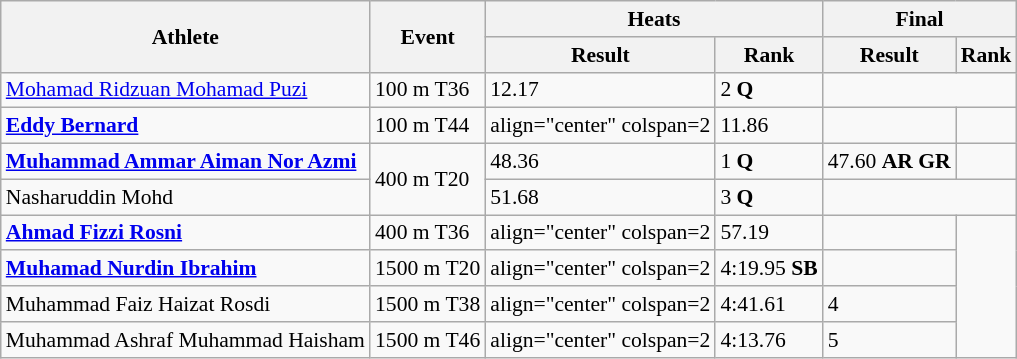<table class=wikitable style="font-size:90%" style="text-align:center">
<tr>
<th rowspan="2">Athlete</th>
<th rowspan="2">Event</th>
<th colspan="2">Heats</th>
<th colspan="2">Final</th>
</tr>
<tr>
<th>Result</th>
<th>Rank</th>
<th>Result</th>
<th>Rank</th>
</tr>
<tr>
<td align=left><a href='#'>Mohamad Ridzuan Mohamad Puzi</a></td>
<td align=left>100 m T36</td>
<td>12.17</td>
<td>2 <strong>Q</strong></td>
<td align="center" colspan="2"></td>
</tr>
<tr>
<td align=left><strong><a href='#'>Eddy Bernard</a></strong></td>
<td align=left>100 m T44</td>
<td>align="center" colspan=2 </td>
<td>11.86</td>
<td></td>
</tr>
<tr>
<td align=left><strong><a href='#'>Muhammad Ammar Aiman Nor Azmi</a></strong></td>
<td align=left rowspan=2>400 m T20</td>
<td>48.36</td>
<td>1 <strong>Q</strong></td>
<td>47.60 <strong>AR</strong> <strong>GR</strong></td>
<td></td>
</tr>
<tr>
<td align=left>Nasharuddin Mohd</td>
<td>51.68</td>
<td>3 <strong>Q</strong></td>
<td align="center" colspan="2"></td>
</tr>
<tr>
<td align=left><strong><a href='#'>Ahmad Fizzi Rosni</a></strong></td>
<td align=left>400 m T36</td>
<td>align="center" colspan=2 </td>
<td>57.19</td>
<td></td>
</tr>
<tr>
<td align=left><strong><a href='#'>Muhamad Nurdin Ibrahim</a></strong></td>
<td align=left>1500 m T20</td>
<td>align="center" colspan=2 </td>
<td>4:19.95 <strong>SB</strong></td>
<td></td>
</tr>
<tr>
<td align=left>Muhammad Faiz Haizat Rosdi</td>
<td align=left>1500 m T38</td>
<td>align="center" colspan=2 </td>
<td>4:41.61</td>
<td>4</td>
</tr>
<tr>
<td align=left>Muhammad Ashraf Muhammad Haisham</td>
<td align=left>1500 m T46</td>
<td>align="center" colspan=2 </td>
<td>4:13.76</td>
<td>5</td>
</tr>
</table>
